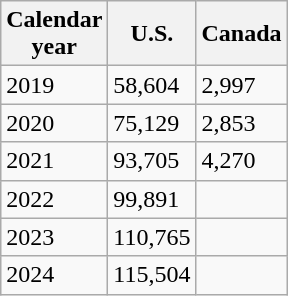<table class="wikitable">
<tr>
<th>Calendar<br>year</th>
<th>U.S.</th>
<th>Canada</th>
</tr>
<tr>
<td>2019</td>
<td>58,604</td>
<td>2,997</td>
</tr>
<tr>
<td>2020</td>
<td>75,129</td>
<td>2,853</td>
</tr>
<tr>
<td>2021</td>
<td>93,705</td>
<td>4,270</td>
</tr>
<tr>
<td>2022</td>
<td>99,891</td>
<td></td>
</tr>
<tr>
<td>2023</td>
<td>110,765</td>
<td></td>
</tr>
<tr>
<td>2024</td>
<td>115,504</td>
<td></td>
</tr>
</table>
